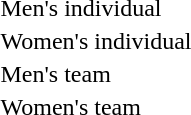<table>
<tr>
<td>Men's individual</td>
<td></td>
<td></td>
<td></td>
</tr>
<tr>
<td>Women's individual</td>
<td></td>
<td></td>
<td></td>
</tr>
<tr>
<td>Men's team</td>
<td></td>
<td></td>
<td></td>
</tr>
<tr>
<td>Women's team</td>
<td></td>
<td></td>
<td></td>
</tr>
<tr>
</tr>
</table>
